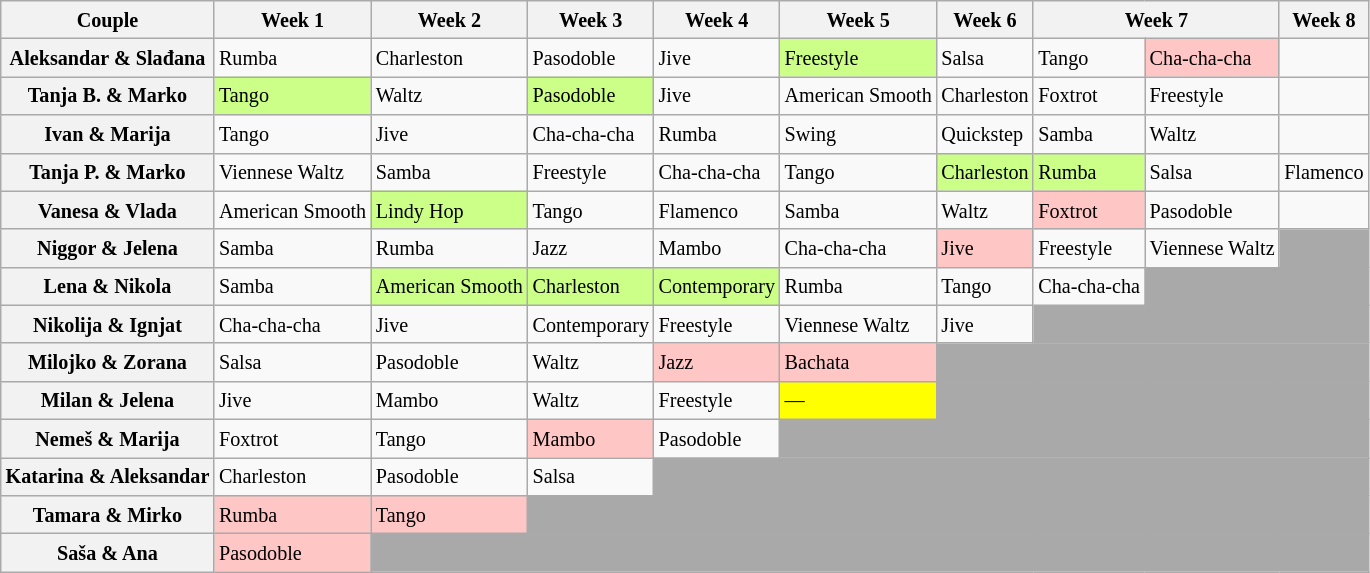<table class="wikitable" style="text-align:left; font-size:84%; line-height:19px;">
<tr>
<th>Couple</th>
<th>Week 1</th>
<th>Week 2</th>
<th>Week 3</th>
<th>Week 4</th>
<th>Week 5</th>
<th>Week 6</th>
<th colspan=2>Week 7</th>
<th>Week 8</th>
</tr>
<tr>
<th>Aleksandar & Slađana</th>
<td>Rumba</td>
<td>Charleston</td>
<td>Pasodoble</td>
<td>Jive</td>
<td style="background:#CCFF88;">Freestyle</td>
<td>Salsa</td>
<td>Tango</td>
<td style="background:#FFC6C6;">Cha-cha-cha</td>
<td></td>
</tr>
<tr>
<th>Tanja B. & Marko</th>
<td style="background:#CCFF88;">Tango</td>
<td>Waltz</td>
<td style="background:#CCFF88;">Pasodoble</td>
<td>Jive</td>
<td>American Smooth</td>
<td>Charleston</td>
<td>Foxtrot</td>
<td>Freestyle</td>
<td></td>
</tr>
<tr>
<th>Ivan & Marija</th>
<td>Tango</td>
<td>Jive</td>
<td>Cha-cha-cha</td>
<td>Rumba</td>
<td>Swing</td>
<td>Quickstep</td>
<td>Samba</td>
<td>Waltz</td>
<td></td>
</tr>
<tr>
<th>Tanja P. & Marko</th>
<td>Viennese Waltz</td>
<td>Samba</td>
<td>Freestyle</td>
<td>Cha-cha-cha</td>
<td>Tango</td>
<td style="background:#CCFF88;">Charleston</td>
<td style="background:#CCFF88;">Rumba</td>
<td>Salsa</td>
<td>Flamenco</td>
</tr>
<tr>
<th>Vanesa & Vlada</th>
<td>American Smooth</td>
<td style="background:#CCFF88;">Lindy Hop</td>
<td>Tango</td>
<td>Flamenco</td>
<td>Samba</td>
<td>Waltz</td>
<td style="background:#FFC6C6;">Foxtrot</td>
<td>Pasodoble</td>
<td></td>
</tr>
<tr>
<th>Niggor & Jelena</th>
<td>Samba</td>
<td>Rumba</td>
<td>Jazz</td>
<td>Mambo</td>
<td>Cha-cha-cha</td>
<td style="background:#FFC6C6;">Jive</td>
<td>Freestyle</td>
<td>Viennese Waltz</td>
<td style="background:darkgrey;" colspan="4"></td>
</tr>
<tr>
<th>Lena & Nikola</th>
<td>Samba</td>
<td style="background:#CCFF88;">American Smooth</td>
<td style="background:#CCFF88;">Charleston</td>
<td style="background:#CCFF88;">Contemporary</td>
<td>Rumba</td>
<td>Tango</td>
<td>Cha-cha-cha</td>
<td style="background:darkgrey;" colspan="5"></td>
</tr>
<tr>
<th>Nikolija & Ignjat</th>
<td>Cha-cha-cha</td>
<td>Jive</td>
<td>Contemporary</td>
<td>Freestyle</td>
<td>Viennese Waltz</td>
<td>Jive</td>
<td style="background:darkgrey;" colspan="5"></td>
</tr>
<tr>
<th>Milojko & Zorana</th>
<td>Salsa</td>
<td>Pasodoble</td>
<td>Waltz</td>
<td style="background:#FFC6C6;">Jazz</td>
<td style="background:#FFC6C6;">Bachata</td>
<td style="background:darkgrey;" colspan="5"></td>
</tr>
<tr>
<th>Milan & Jelena</th>
<td>Jive</td>
<td>Mambo</td>
<td>Waltz</td>
<td>Freestyle</td>
<td style="background:yellow;">—</td>
<td style="background:darkgrey;" colspan="5"></td>
</tr>
<tr>
<th>Nemeš & Marija</th>
<td>Foxtrot</td>
<td>Tango</td>
<td style="background:#FFC6C6;">Mambo</td>
<td>Pasodoble</td>
<td style="background:darkgrey;" colspan="5"></td>
</tr>
<tr>
<th>Katarina & Aleksandar</th>
<td>Charleston</td>
<td>Pasodoble</td>
<td>Salsa</td>
<td style="background:darkgrey;" colspan="6"></td>
</tr>
<tr>
<th>Tamara & Mirko</th>
<td style="background:#FFC6C6;">Rumba</td>
<td style="background:#FFC6C6;">Tango</td>
<td style="background:darkgrey;" colspan="7"></td>
</tr>
<tr>
<th>Saša & Ana</th>
<td style="background:#FFC6C6;">Pasodoble</td>
<td style="background:darkgrey;" colspan="8"></td>
</tr>
</table>
